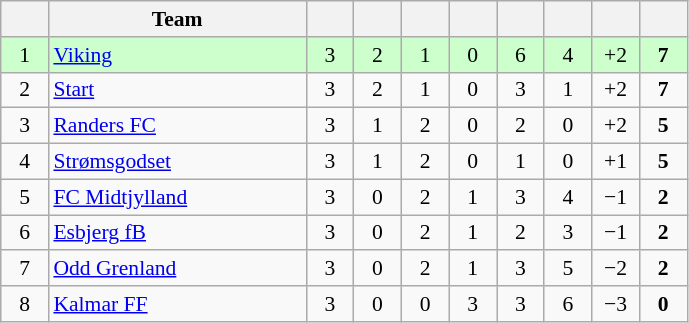<table class="wikitable" style="text-align: center; font-size: 90%;">
<tr>
<th width=25></th>
<th width=165>Team</th>
<th width=25></th>
<th width=25></th>
<th width=25></th>
<th width=25></th>
<th width=25></th>
<th width=25></th>
<th width=25></th>
<th width=25></th>
</tr>
<tr bgcolor="#ccffcc">
<td>1</td>
<td align="left"> <a href='#'>Viking</a></td>
<td>3</td>
<td>2</td>
<td>1</td>
<td>0</td>
<td>6</td>
<td>4</td>
<td>+2</td>
<td><strong>7</strong></td>
</tr>
<tr>
<td>2</td>
<td align="left"> <a href='#'>Start</a></td>
<td>3</td>
<td>2</td>
<td>1</td>
<td>0</td>
<td>3</td>
<td>1</td>
<td>+2</td>
<td><strong>7</strong></td>
</tr>
<tr>
<td>3</td>
<td align="left"> <a href='#'>Randers FC</a></td>
<td>3</td>
<td>1</td>
<td>2</td>
<td>0</td>
<td>2</td>
<td>0</td>
<td>+2</td>
<td><strong>5</strong></td>
</tr>
<tr>
<td>4</td>
<td align="left"> <a href='#'>Strømsgodset</a></td>
<td>3</td>
<td>1</td>
<td>2</td>
<td>0</td>
<td>1</td>
<td>0</td>
<td>+1</td>
<td><strong>5</strong></td>
</tr>
<tr>
<td>5</td>
<td align="left"> <a href='#'>FC Midtjylland</a></td>
<td>3</td>
<td>0</td>
<td>2</td>
<td>1</td>
<td>3</td>
<td>4</td>
<td>−1</td>
<td><strong>2</strong></td>
</tr>
<tr>
<td>6</td>
<td align="left"> <a href='#'>Esbjerg fB</a></td>
<td>3</td>
<td>0</td>
<td>2</td>
<td>1</td>
<td>2</td>
<td>3</td>
<td>−1</td>
<td><strong>2</strong></td>
</tr>
<tr>
<td>7</td>
<td align="left"> <a href='#'>Odd Grenland</a></td>
<td>3</td>
<td>0</td>
<td>2</td>
<td>1</td>
<td>3</td>
<td>5</td>
<td>−2</td>
<td><strong>2</strong></td>
</tr>
<tr>
<td>8</td>
<td align="left"> <a href='#'>Kalmar FF</a></td>
<td>3</td>
<td>0</td>
<td>0</td>
<td>3</td>
<td>3</td>
<td>6</td>
<td>−3</td>
<td><strong>0</strong></td>
</tr>
</table>
